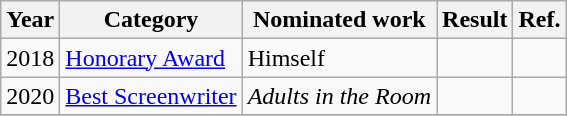<table class="wikitable sortable">
<tr>
<th>Year</th>
<th>Category</th>
<th>Nominated work</th>
<th>Result</th>
<th>Ref.</th>
</tr>
<tr>
<td>2018</td>
<td><a href='#'>Honorary Award</a></td>
<td>Himself</td>
<td></td>
<td></td>
</tr>
<tr>
<td>2020</td>
<td><a href='#'>Best Screenwriter</a></td>
<td><em>Adults in the Room</em></td>
<td></td>
<td></td>
</tr>
<tr>
</tr>
</table>
